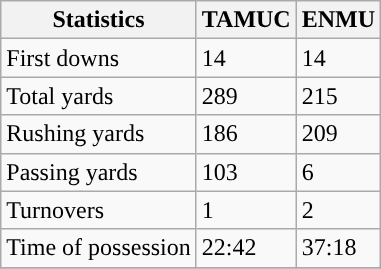<table class="wikitable" style="float: left;">
<tr>
<th>Statistics</th>
<th>TAMUC</th>
<th>ENMU</th>
</tr>
<tr>
<td>First downs</td>
<td>14</td>
<td>14</td>
</tr>
<tr>
<td>Total yards</td>
<td>289</td>
<td>215</td>
</tr>
<tr>
<td>Rushing yards</td>
<td>186</td>
<td>209</td>
</tr>
<tr>
<td>Passing yards</td>
<td>103</td>
<td>6</td>
</tr>
<tr>
<td>Turnovers</td>
<td>1</td>
<td>2</td>
</tr>
<tr>
<td>Time of possession</td>
<td>22:42</td>
<td>37:18</td>
</tr>
<tr>
</tr>
</table>
